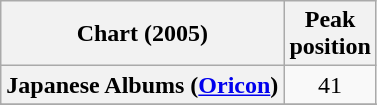<table class="wikitable sortable plainrowheaders" style="text-align:center">
<tr>
<th scope="col">Chart (2005)</th>
<th scope="col">Peak<br>position</th>
</tr>
<tr>
<th scope="row">Japanese Albums (<a href='#'>Oricon</a>)</th>
<td align="center">41</td>
</tr>
<tr>
</tr>
<tr>
</tr>
<tr>
</tr>
<tr>
</tr>
</table>
